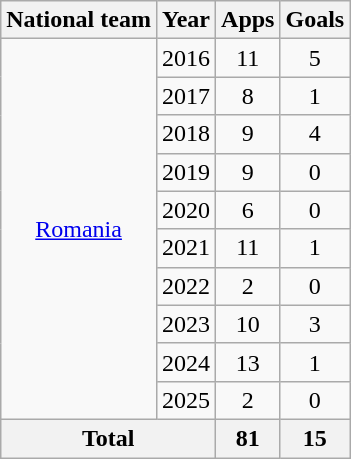<table class="wikitable" style="text-align:center">
<tr>
<th>National team</th>
<th>Year</th>
<th>Apps</th>
<th>Goals</th>
</tr>
<tr>
<td rowspan="10"><a href='#'>Romania</a></td>
<td>2016</td>
<td>11</td>
<td>5</td>
</tr>
<tr>
<td>2017</td>
<td>8</td>
<td>1</td>
</tr>
<tr>
<td>2018</td>
<td>9</td>
<td>4</td>
</tr>
<tr>
<td>2019</td>
<td>9</td>
<td>0</td>
</tr>
<tr>
<td>2020</td>
<td>6</td>
<td>0</td>
</tr>
<tr>
<td>2021</td>
<td>11</td>
<td>1</td>
</tr>
<tr>
<td>2022</td>
<td>2</td>
<td>0</td>
</tr>
<tr>
<td>2023</td>
<td>10</td>
<td>3</td>
</tr>
<tr>
<td>2024</td>
<td>13</td>
<td>1</td>
</tr>
<tr>
<td>2025</td>
<td>2</td>
<td>0</td>
</tr>
<tr>
<th colspan="2">Total</th>
<th>81</th>
<th>15</th>
</tr>
</table>
